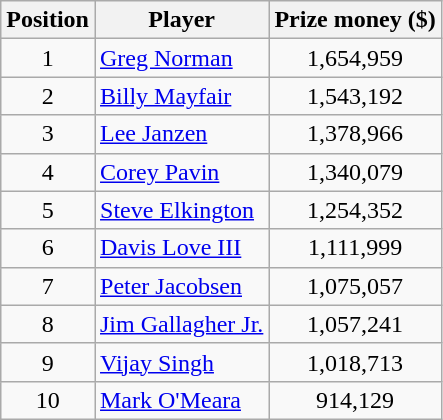<table class="wikitable">
<tr>
<th>Position</th>
<th>Player</th>
<th>Prize money ($)</th>
</tr>
<tr>
<td align=center>1</td>
<td> <a href='#'>Greg Norman</a></td>
<td align=center>1,654,959</td>
</tr>
<tr>
<td align=center>2</td>
<td> <a href='#'>Billy Mayfair</a></td>
<td align=center>1,543,192</td>
</tr>
<tr>
<td align=center>3</td>
<td> <a href='#'>Lee Janzen</a></td>
<td align=center>1,378,966</td>
</tr>
<tr>
<td align=center>4</td>
<td> <a href='#'>Corey Pavin</a></td>
<td align=center>1,340,079</td>
</tr>
<tr>
<td align=center>5</td>
<td> <a href='#'>Steve Elkington</a></td>
<td align=center>1,254,352</td>
</tr>
<tr>
<td align=center>6</td>
<td> <a href='#'>Davis Love III</a></td>
<td align=center>1,111,999</td>
</tr>
<tr>
<td align=center>7</td>
<td> <a href='#'>Peter Jacobsen</a></td>
<td align=center>1,075,057</td>
</tr>
<tr>
<td align=center>8</td>
<td> <a href='#'>Jim Gallagher Jr.</a></td>
<td align=center>1,057,241</td>
</tr>
<tr>
<td align=center>9</td>
<td> <a href='#'>Vijay Singh</a></td>
<td align=center>1,018,713</td>
</tr>
<tr>
<td align=center>10</td>
<td> <a href='#'>Mark O'Meara</a></td>
<td align=center>914,129</td>
</tr>
</table>
